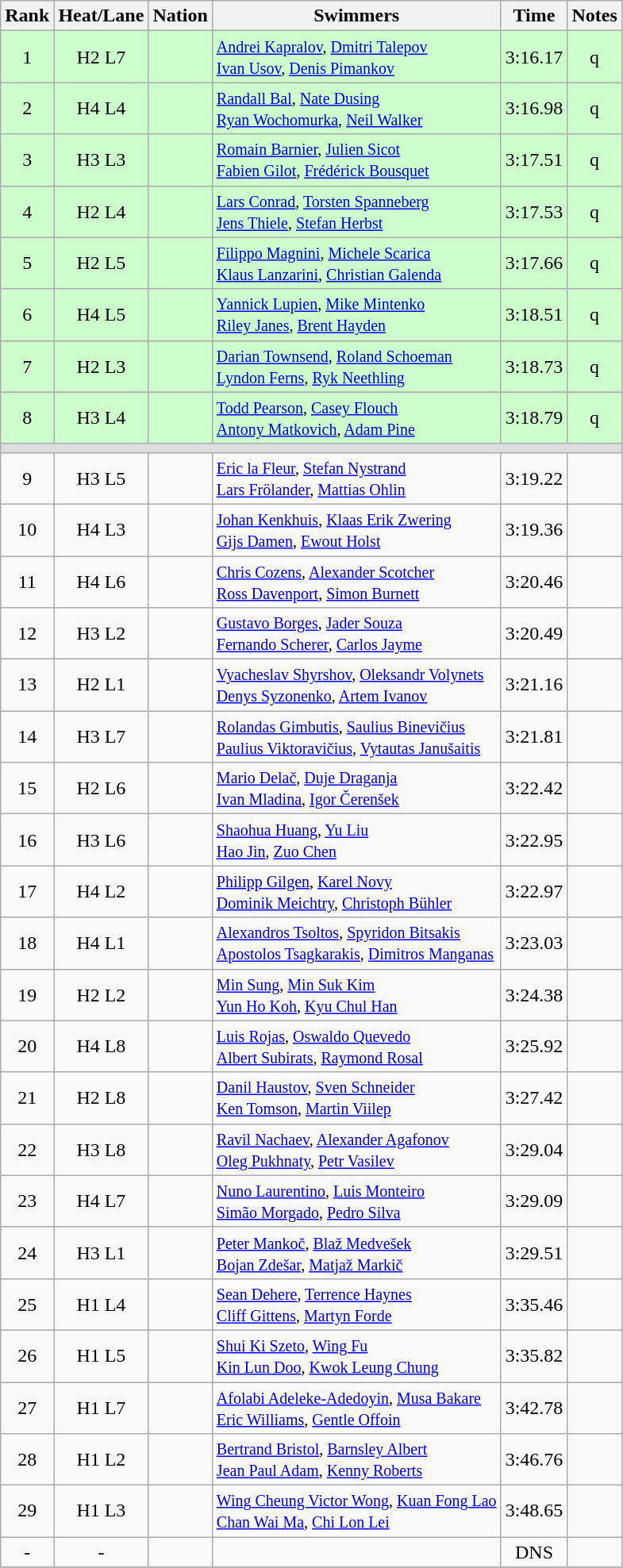<table class="wikitable sortable" style="text-align:center">
<tr>
<th>Rank</th>
<th>Heat/Lane</th>
<th>Nation</th>
<th>Swimmers</th>
<th>Time</th>
<th>Notes</th>
</tr>
<tr bgcolor=ccffcc>
<td>1</td>
<td>H2 L7</td>
<td align=left></td>
<td align=left><small> <a href='#'>Andrei Kapralov</a>, <a href='#'>Dmitri Talepov</a> <br> <a href='#'>Ivan Usov</a>, <a href='#'>Denis Pimankov</a> </small></td>
<td>3:16.17</td>
<td>q</td>
</tr>
<tr bgcolor=ccffcc>
<td>2</td>
<td>H4 L4</td>
<td align=left></td>
<td align=left><small> <a href='#'>Randall Bal</a>, <a href='#'>Nate Dusing</a> <br> <a href='#'>Ryan Wochomurka</a>, <a href='#'>Neil Walker</a> </small></td>
<td>3:16.98</td>
<td>q</td>
</tr>
<tr bgcolor=ccffcc>
<td>3</td>
<td>H3 L3</td>
<td align=left></td>
<td align=left><small> <a href='#'>Romain Barnier</a>, <a href='#'>Julien Sicot</a> <br> <a href='#'>Fabien Gilot</a>, <a href='#'>Frédérick Bousquet</a> </small></td>
<td>3:17.51</td>
<td>q</td>
</tr>
<tr bgcolor=ccffcc>
<td>4</td>
<td>H2 L4</td>
<td align=left></td>
<td align=left><small> <a href='#'>Lars Conrad</a>, <a href='#'>Torsten Spanneberg</a> <br> <a href='#'>Jens Thiele</a>, <a href='#'>Stefan Herbst</a> </small></td>
<td>3:17.53</td>
<td>q</td>
</tr>
<tr bgcolor=ccffcc>
<td>5</td>
<td>H2 L5</td>
<td align=left></td>
<td align=left><small> <a href='#'>Filippo Magnini</a>, <a href='#'>Michele Scarica</a> <br> <a href='#'>Klaus Lanzarini</a>, <a href='#'>Christian Galenda</a> </small></td>
<td>3:17.66</td>
<td>q</td>
</tr>
<tr bgcolor=ccffcc>
<td>6</td>
<td>H4 L5</td>
<td align=left></td>
<td align=left><small> <a href='#'>Yannick Lupien</a>, <a href='#'>Mike Mintenko</a> <br> <a href='#'>Riley Janes</a>, <a href='#'>Brent Hayden</a> </small></td>
<td>3:18.51</td>
<td>q</td>
</tr>
<tr bgcolor=ccffcc>
<td>7</td>
<td>H2 L3</td>
<td align=left></td>
<td align=left><small> <a href='#'>Darian Townsend</a>, <a href='#'>Roland Schoeman</a> <br> <a href='#'>Lyndon Ferns</a>, <a href='#'>Ryk Neethling</a> </small></td>
<td>3:18.73</td>
<td>q</td>
</tr>
<tr bgcolor=ccffcc>
<td>8</td>
<td>H3 L4</td>
<td align=left></td>
<td align=left><small> <a href='#'>Todd Pearson</a>, <a href='#'>Casey Flouch</a> <br> <a href='#'>Antony Matkovich</a>, <a href='#'>Adam Pine</a> </small></td>
<td>3:18.79</td>
<td>q</td>
</tr>
<tr bgcolor=#DDDDDD>
<td colspan=6></td>
</tr>
<tr>
<td>9</td>
<td>H3 L5</td>
<td align=left></td>
<td align=left><small> <a href='#'>Eric la Fleur</a>, <a href='#'>Stefan Nystrand</a> <br> <a href='#'>Lars Frölander</a>, <a href='#'>Mattias Ohlin</a> </small></td>
<td>3:19.22</td>
<td></td>
</tr>
<tr>
<td>10</td>
<td>H4 L3</td>
<td align=left></td>
<td align=left><small> <a href='#'>Johan Kenkhuis</a>, <a href='#'>Klaas Erik Zwering</a> <br> <a href='#'>Gijs Damen</a>, <a href='#'>Ewout Holst</a> </small></td>
<td>3:19.36</td>
<td></td>
</tr>
<tr>
<td>11</td>
<td>H4 L6</td>
<td align=left></td>
<td align=left><small> <a href='#'>Chris Cozens</a>, <a href='#'>Alexander Scotcher</a> <br> <a href='#'>Ross Davenport</a>, <a href='#'>Simon Burnett</a> </small></td>
<td>3:20.46</td>
<td></td>
</tr>
<tr>
<td>12</td>
<td>H3 L2</td>
<td align=left></td>
<td align=left><small> <a href='#'>Gustavo Borges</a>, <a href='#'>Jader Souza</a> <br> <a href='#'>Fernando Scherer</a>, <a href='#'>Carlos Jayme</a> </small></td>
<td>3:20.49</td>
<td></td>
</tr>
<tr>
<td>13</td>
<td>H2 L1</td>
<td align=left></td>
<td align=left><small> <a href='#'>Vyacheslav Shyrshov</a>, <a href='#'>Oleksandr Volynets</a> <br> <a href='#'>Denys Syzonenko</a>, <a href='#'>Artem Ivanov</a> </small></td>
<td>3:21.16</td>
<td></td>
</tr>
<tr>
<td>14</td>
<td>H3 L7</td>
<td align=left></td>
<td align=left><small> <a href='#'>Rolandas Gimbutis</a>, <a href='#'>Saulius Binevičius</a> <br> <a href='#'>Paulius Viktoravičius</a>, <a href='#'>Vytautas Janušaitis</a> </small></td>
<td>3:21.81</td>
<td></td>
</tr>
<tr>
<td>15</td>
<td>H2 L6</td>
<td align=left></td>
<td align=left><small> <a href='#'>Mario Delač</a>, <a href='#'>Duje Draganja</a> <br> <a href='#'>Ivan Mladina</a>, <a href='#'>Igor Čerenšek</a> </small></td>
<td>3:22.42</td>
<td></td>
</tr>
<tr>
<td>16</td>
<td>H3 L6</td>
<td align=left></td>
<td align=left><small> <a href='#'>Shaohua Huang</a>, <a href='#'>Yu Liu</a> <br> <a href='#'>Hao Jin</a>, <a href='#'>Zuo Chen</a> </small></td>
<td>3:22.95</td>
<td></td>
</tr>
<tr>
<td>17</td>
<td>H4 L2</td>
<td align=left></td>
<td align=left><small> <a href='#'>Philipp Gilgen</a>, <a href='#'>Karel Novy</a> <br> <a href='#'>Dominik Meichtry</a>, <a href='#'>Christoph Bühler</a> </small></td>
<td>3:22.97</td>
<td></td>
</tr>
<tr>
<td>18</td>
<td>H4 L1</td>
<td align=left></td>
<td align=left><small> <a href='#'>Alexandros Tsoltos</a>, <a href='#'>Spyridon Bitsakis</a> <br> <a href='#'>Apostolos Tsagkarakis</a>, <a href='#'>Dimitros Manganas</a> </small></td>
<td>3:23.03</td>
<td></td>
</tr>
<tr>
<td>19</td>
<td>H2 L2</td>
<td align=left></td>
<td align=left><small> <a href='#'>Min Sung</a>, <a href='#'>Min Suk Kim</a> <br> <a href='#'>Yun Ho Koh</a>, <a href='#'>Kyu Chul Han</a> </small></td>
<td>3:24.38</td>
<td></td>
</tr>
<tr>
<td>20</td>
<td>H4 L8</td>
<td align=left></td>
<td align=left><small> <a href='#'>Luis Rojas</a>, <a href='#'>Oswaldo Quevedo</a> <br> <a href='#'>Albert Subirats</a>, <a href='#'>Raymond Rosal</a> </small></td>
<td>3:25.92</td>
<td></td>
</tr>
<tr>
<td>21</td>
<td>H2 L8</td>
<td align=left></td>
<td align=left><small> <a href='#'>Danil Haustov</a>, <a href='#'>Sven Schneider</a> <br> <a href='#'>Ken Tomson</a>, <a href='#'>Martin Viilep</a> </small></td>
<td>3:27.42</td>
<td></td>
</tr>
<tr>
<td>22</td>
<td>H3 L8</td>
<td align=left></td>
<td align=left><small> <a href='#'>Ravil Nachaev</a>, <a href='#'>Alexander Agafonov</a> <br> <a href='#'>Oleg Pukhnaty</a>, <a href='#'>Petr Vasilev</a> </small></td>
<td>3:29.04</td>
<td></td>
</tr>
<tr>
<td>23</td>
<td>H4 L7</td>
<td align=left></td>
<td align=left><small> <a href='#'>Nuno Laurentino</a>, <a href='#'>Luis Monteiro</a> <br> <a href='#'>Simão Morgado</a>, <a href='#'>Pedro Silva</a> </small></td>
<td>3:29.09</td>
<td></td>
</tr>
<tr>
<td>24</td>
<td>H3 L1</td>
<td align=left></td>
<td align=left><small> <a href='#'>Peter Mankoč</a>, <a href='#'>Blaž Medvešek</a> <br> <a href='#'>Bojan Zdešar</a>, <a href='#'>Matjaž Markič</a> </small></td>
<td>3:29.51</td>
<td></td>
</tr>
<tr>
<td>25</td>
<td>H1 L4</td>
<td align=left></td>
<td align=left><small> <a href='#'>Sean Dehere</a>, <a href='#'>Terrence Haynes</a> <br> <a href='#'>Cliff Gittens</a>, <a href='#'>Martyn Forde</a> </small></td>
<td>3:35.46</td>
<td></td>
</tr>
<tr>
<td>26</td>
<td>H1 L5</td>
<td align=left></td>
<td align=left><small> <a href='#'>Shui Ki Szeto</a>, <a href='#'>Wing Fu</a> <br> <a href='#'>Kin Lun Doo</a>, <a href='#'>Kwok Leung Chung</a> </small></td>
<td>3:35.82</td>
<td></td>
</tr>
<tr>
<td>27</td>
<td>H1 L7</td>
<td align=left></td>
<td align=left><small> <a href='#'>Afolabi Adeleke-Adedoyin</a>, <a href='#'>Musa Bakare</a> <br> <a href='#'>Eric Williams</a>, <a href='#'>Gentle Offoin</a> </small></td>
<td>3:42.78</td>
<td></td>
</tr>
<tr>
<td>28</td>
<td>H1 L2</td>
<td align=left></td>
<td align=left><small> <a href='#'>Bertrand Bristol</a>, <a href='#'>Barnsley Albert</a> <br> <a href='#'>Jean Paul Adam</a>, <a href='#'>Kenny Roberts</a> </small></td>
<td>3:46.76</td>
<td></td>
</tr>
<tr>
<td>29</td>
<td>H1 L3</td>
<td align=left></td>
<td align=left><small> <a href='#'>Wing Cheung Victor Wong</a>, <a href='#'>Kuan Fong Lao</a> <br> <a href='#'>Chan Wai Ma</a>, <a href='#'>Chi Lon Lei</a> </small></td>
<td>3:48.65</td>
<td></td>
</tr>
<tr>
<td>-</td>
<td>-</td>
<td align=left></td>
<td align=left></td>
<td>DNS</td>
<td></td>
</tr>
<tr>
</tr>
</table>
